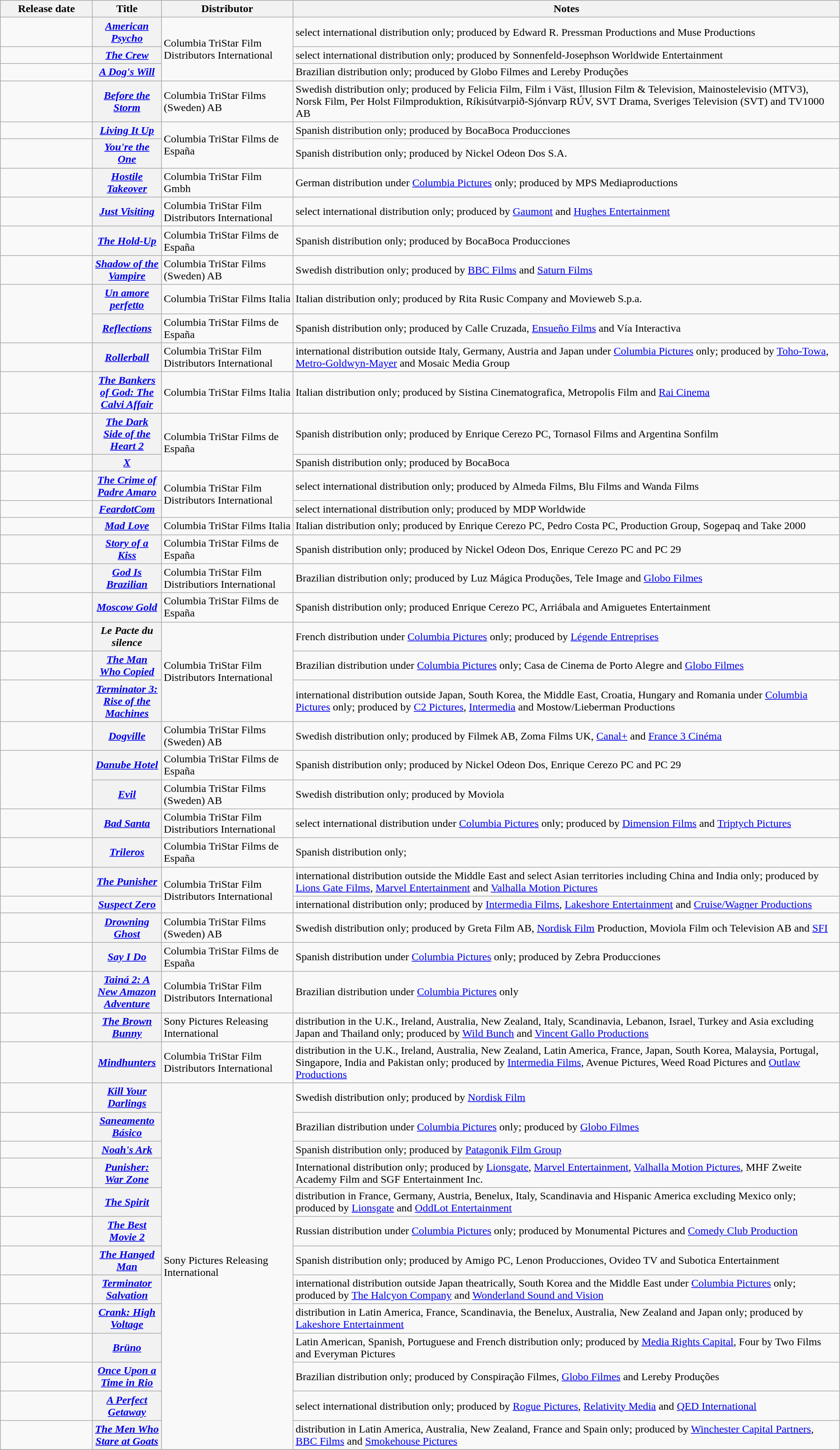<table class="wikitable plainrowheaders sortable" style="width:99%;">
<tr>
<th scope="col" style="width:130px;">Release date</th>
<th scope="col" style="width:95px;">Title</th>
<th scope="col">Distributor</th>
<th scope="col" class="unsortable">Notes</th>
</tr>
<tr>
<td style="text-align:right;"></td>
<th scope="row"><em><a href='#'>American Psycho</a></em></th>
<td rowspan=3>Columbia TriStar Film Distributors International</td>
<td>select international distribution only; produced by Edward R. Pressman Productions and Muse Productions</td>
</tr>
<tr>
<td style="text-align:right;"></td>
<th scope="row"><em><a href='#'>The Crew</a></em></th>
<td>select international distribution only; produced by Sonnenfeld-Josephson Worldwide Entertainment</td>
</tr>
<tr>
<td style="text-align:right;"></td>
<th scope="row"><em><a href='#'>A Dog's Will</a></em></th>
<td>Brazilian distribution only; produced by Globo Filmes and Lereby Produções</td>
</tr>
<tr>
<td style="text-align:right;"></td>
<th scope="row"><em><a href='#'>Before the Storm</a></em></th>
<td>Columbia TriStar Films (Sweden) AB</td>
<td>Swedish distribution only; produced by Felicia Film, Film i Väst, Illusion Film & Television, Mainostelevisio (MTV3), Norsk Film, Per Holst Filmproduktion, Ríkisútvarpið-Sjónvarp RÚV, SVT Drama, Sveriges Television (SVT) and TV1000 AB</td>
</tr>
<tr>
<td style="text-align:right;"></td>
<th scope="row"><em><a href='#'>Living It Up</a></em></th>
<td rowspan=2>Columbia TriStar Films de España</td>
<td>Spanish distribution only; produced by BocaBoca Producciones</td>
</tr>
<tr>
<td style="text-align:right;"></td>
<th scope="row"><em><a href='#'>You're the One</a></em></th>
<td>Spanish distribution only; produced by Nickel Odeon Dos S.A.</td>
</tr>
<tr>
<td style="text-align:right;"></td>
<th scope="row"><em><a href='#'>Hostile Takeover</a></em></th>
<td>Columbia TriStar Film Gmbh</td>
<td>German distribution under <a href='#'>Columbia Pictures</a> only; produced by MPS Mediaproductions</td>
</tr>
<tr>
<td style="text-align:right;"></td>
<th scope="row"><em><a href='#'>Just Visiting</a></em></th>
<td>Columbia TriStar Film Distributors International</td>
<td>select international distribution only; produced by <a href='#'>Gaumont</a> and <a href='#'>Hughes Entertainment</a></td>
</tr>
<tr>
<td style="text-align:right;"></td>
<th scope="row"><em><a href='#'>The Hold-Up</a></em></th>
<td>Columbia TriStar Films de España</td>
<td>Spanish distribution only; produced by BocaBoca Producciones</td>
</tr>
<tr>
<td style="text-align:right;"></td>
<th scope="row"><em><a href='#'>Shadow of the Vampire</a></em></th>
<td>Columbia TriStar Films (Sweden) AB</td>
<td>Swedish distribution only; produced by <a href='#'>BBC Films</a> and <a href='#'>Saturn Films</a></td>
</tr>
<tr>
<td style="text-align:right;" rowspan=2></td>
<th scope="row"><em><a href='#'>Un amore perfetto</a></em></th>
<td>Columbia TriStar Films Italia</td>
<td>Italian distribution only; produced by Rita Rusic Company and Movieweb S.p.a.</td>
</tr>
<tr>
<th scope="row"><em><a href='#'>Reflections</a></em></th>
<td>Columbia TriStar Films de España</td>
<td>Spanish distribution only; produced by Calle Cruzada, <a href='#'>Ensueño Films</a> and Vía Interactiva</td>
</tr>
<tr>
<td style="text-align:right;"></td>
<th scope="row"><em><a href='#'>Rollerball</a></em></th>
<td>Columbia TriStar Film Distributors International</td>
<td>international distribution outside Italy, Germany, Austria and Japan under <a href='#'>Columbia Pictures</a> only; produced by <a href='#'>Toho-Towa</a>, <a href='#'>Metro-Goldwyn-Mayer</a> and Mosaic Media Group</td>
</tr>
<tr>
<td style="text-align:right;"></td>
<th scope="row"><em><a href='#'>The Bankers of God: The Calvi Affair</a></em></th>
<td>Columbia TriStar Films Italia</td>
<td>Italian distribution only; produced by Sistina Cinematografica, Metropolis Film and <a href='#'>Rai Cinema</a></td>
</tr>
<tr>
<td style="text-align:right;"></td>
<th scope="row"><em><a href='#'>The Dark Side of the Heart 2</a></em></th>
<td rowspan=2>Columbia TriStar Films de España</td>
<td>Spanish distribution only; produced by Enrique Cerezo PC, Tornasol Films and Argentina Sonfilm</td>
</tr>
<tr>
<td style="text-align:right;"></td>
<th scope="row"><em><a href='#'>X</a></em></th>
<td>Spanish distribution only; produced by BocaBoca</td>
</tr>
<tr>
<td style="text-align:right;"></td>
<th scope="row"><em><a href='#'>The Crime of Padre Amaro</a></em></th>
<td rowspan=2>Columbia TriStar Film Distributors International</td>
<td>select international distribution only; produced by Almeda Films, Blu Films and Wanda Films</td>
</tr>
<tr>
<td style="text-align:right;"></td>
<th scope="row"><em><a href='#'>FeardotCom</a></em></th>
<td>select international distribution only; produced by MDP Worldwide</td>
</tr>
<tr>
<td style="text-align:right;"></td>
<th scope="row"><em><a href='#'>Mad Love</a></em></th>
<td>Columbia TriStar Films Italia</td>
<td>Italian distribution only; produced by Enrique Cerezo PC, Pedro Costa PC, Production Group, Sogepaq and Take 2000</td>
</tr>
<tr>
<td style="text-align:right;"></td>
<th scope="row"><em><a href='#'>Story of a Kiss</a></em></th>
<td>Columbia TriStar Films de España</td>
<td>Spanish distribution only; produced by Nickel Odeon Dos, Enrique Cerezo PC and PC 29</td>
</tr>
<tr>
<td style="text-align:right;"></td>
<th scope="row"><em><a href='#'>God Is Brazilian</a></em></th>
<td>Columbia TriStar Film Distributiors International</td>
<td>Brazilian distribution only; produced by Luz Mágica Produções, Tele Image and <a href='#'>Globo Filmes</a></td>
</tr>
<tr>
<td style="text-align:right;"></td>
<th scope="row"><em><a href='#'>Moscow Gold</a></em></th>
<td>Columbia TriStar Films de España</td>
<td>Spanish distribution only; produced Enrique Cerezo PC, Arriábala and Amiguetes Entertainment</td>
</tr>
<tr>
<td style="text-align:right;"></td>
<th scope="row"><em>Le Pacte du silence</em></th>
<td rowspan=3>Columbia TriStar Film Distributors International</td>
<td>French distribution under <a href='#'>Columbia Pictures</a> only; produced by <a href='#'>Légende Entreprises</a></td>
</tr>
<tr>
<td style="text-align:right;"></td>
<th scope="row"><em><a href='#'>The Man Who Copied</a></em></th>
<td>Brazilian distribution under <a href='#'>Columbia Pictures</a> only; Casa de Cinema de Porto Alegre and <a href='#'>Globo Filmes</a></td>
</tr>
<tr>
<td style="text-align:right;"></td>
<th scope="row"><em><a href='#'>Terminator 3: Rise of the Machines</a></em></th>
<td>international distribution outside Japan, South Korea, the Middle East, Croatia, Hungary and Romania under <a href='#'>Columbia Pictures</a> only; produced by <a href='#'>C2 Pictures</a>, <a href='#'>Intermedia</a> and Mostow/Lieberman Productions</td>
</tr>
<tr>
<td style="text-align:right;"></td>
<th scope="row"><em><a href='#'>Dogville</a></em></th>
<td>Columbia TriStar Films (Sweden) AB</td>
<td>Swedish distribution only; produced by Filmek AB, Zoma Films UK, <a href='#'>Canal+</a> and <a href='#'>France 3 Cinéma</a></td>
</tr>
<tr>
<td style="text-align:right;" rowspan="2"></td>
<th scope="row"><em><a href='#'>Danube Hotel</a></em></th>
<td>Columbia TriStar Films de España</td>
<td>Spanish distribution only; produced by Nickel Odeon Dos, Enrique Cerezo PC and PC 29</td>
</tr>
<tr>
<th scope="row"><em><a href='#'>Evil</a></em></th>
<td>Columbia TriStar Films (Sweden) AB</td>
<td>Swedish distribution only; produced by Moviola</td>
</tr>
<tr>
<td style="text-align:right;"></td>
<th scope="row"><em><a href='#'>Bad Santa</a></em></th>
<td>Columbia TriStar Film Distributiors International</td>
<td>select international distribution under <a href='#'>Columbia Pictures</a> only; produced by <a href='#'>Dimension Films</a> and <a href='#'>Triptych Pictures</a></td>
</tr>
<tr>
<td style="text-align:right;"></td>
<th scope="row"><em><a href='#'>Trileros</a></em></th>
<td>Columbia TriStar Films de España</td>
<td>Spanish distribution only;</td>
</tr>
<tr>
<td style="text-align:right;"></td>
<th scope="row"><em><a href='#'>The Punisher</a></em></th>
<td rowspan=2>Columbia TriStar Film Distributors International</td>
<td>international distribution outside the Middle East and select Asian territories including China and India only; produced by <a href='#'>Lions Gate Films</a>, <a href='#'>Marvel Entertainment</a> and <a href='#'>Valhalla Motion Pictures</a></td>
</tr>
<tr>
<td style="text-align:right;"></td>
<th scope="row"><em><a href='#'>Suspect Zero</a></em></th>
<td>international distribution only; produced by <a href='#'>Intermedia Films</a>, <a href='#'>Lakeshore Entertainment</a> and <a href='#'>Cruise/Wagner Productions</a></td>
</tr>
<tr>
<td style="text-align:right;"></td>
<th scope="row"><em><a href='#'>Drowning Ghost</a></em></th>
<td>Columbia TriStar Films (Sweden) AB</td>
<td>Swedish distribution only; produced by Greta Film AB, <a href='#'>Nordisk Film</a> Production, Moviola Film och Television AB and <a href='#'>SFI</a></td>
</tr>
<tr>
<td style="text-align:right;"></td>
<th scope="row"><em><a href='#'>Say I Do</a></em></th>
<td>Columbia TriStar Films de España</td>
<td>Spanish distribution under <a href='#'>Columbia Pictures</a> only; produced by Zebra Producciones</td>
</tr>
<tr>
<td style="text-align:right;"></td>
<th scope="row"><em><a href='#'>Tainá 2: A New Amazon Adventure</a></em></th>
<td>Columbia TriStar Film Distributors International</td>
<td>Brazilian distribution under <a href='#'>Columbia Pictures</a> only</td>
</tr>
<tr>
<td style="text-align:right;"></td>
<th scope="row"><em><a href='#'>The Brown Bunny</a></em></th>
<td>Sony Pictures Releasing International</td>
<td>distribution in the U.K., Ireland, Australia, New Zealand, Italy, Scandinavia, Lebanon, Israel, Turkey and Asia excluding Japan and Thailand only; produced by <a href='#'>Wild Bunch</a> and <a href='#'>Vincent Gallo Productions</a></td>
</tr>
<tr>
<td style="text-align:right;"></td>
<th scope="row"><em><a href='#'>Mindhunters</a></em></th>
<td>Columbia TriStar Film Distributors International</td>
<td>distribution in the U.K., Ireland, Australia, New Zealand, Latin America, France, Japan, South Korea, Malaysia, Portugal, Singapore, India and Pakistan only; produced by <a href='#'>Intermedia Films</a>, Avenue Pictures, Weed Road Pictures and <a href='#'>Outlaw Productions</a></td>
</tr>
<tr>
<td style="text-align:right;"></td>
<th scope="row"><em><a href='#'>Kill Your Darlings</a></em></th>
<td rowspan=13>Sony Pictures Releasing International</td>
<td>Swedish distribution only; produced by <a href='#'>Nordisk Film</a></td>
</tr>
<tr>
<td style="text-align:right;"></td>
<th scope="row"><em><a href='#'>Saneamento Básico</a></em></th>
<td>Brazilian distribution under <a href='#'>Columbia Pictures</a> only; produced by <a href='#'>Globo Filmes</a></td>
</tr>
<tr>
<td style="text-align:right;"></td>
<th scope="row"><em><a href='#'>Noah's Ark</a></em></th>
<td>Spanish distribution only; produced by <a href='#'>Patagonik Film Group</a></td>
</tr>
<tr>
<td style="text-align:right;"></td>
<th scope="row"><em><a href='#'>Punisher: War Zone</a></em></th>
<td>International distribution only; produced by <a href='#'>Lionsgate</a>, <a href='#'>Marvel Entertainment</a>, <a href='#'>Valhalla Motion Pictures</a>, MHF Zweite Academy Film and SGF Entertainment Inc.</td>
</tr>
<tr>
<td style="text-align:right;"></td>
<th scope="row"><em><a href='#'>The Spirit</a></em></th>
<td>distribution in France, Germany, Austria, Benelux, Italy, Scandinavia and Hispanic America excluding Mexico only; produced by <a href='#'>Lionsgate</a> and <a href='#'>OddLot Entertainment</a></td>
</tr>
<tr>
<td style="text-align:right;"></td>
<th scope="row"><em><a href='#'>The Best Movie 2</a></em></th>
<td>Russian distribution under <a href='#'>Columbia Pictures</a> only; produced by Monumental Pictures and <a href='#'>Comedy Club Production</a></td>
</tr>
<tr>
<td style="text-align:right;"></td>
<th scope="row"><em><a href='#'>The Hanged Man</a></em></th>
<td>Spanish distribution only; produced by Amigo PC, Lenon Producciones, Ovideo TV and Subotica Entertainment</td>
</tr>
<tr>
<td style="text-align:right;"></td>
<th scope="row"><em><a href='#'>Terminator Salvation</a></em></th>
<td>international distribution outside Japan theatrically, South Korea and the Middle East under <a href='#'>Columbia Pictures</a> only; produced by <a href='#'>The Halcyon Company</a> and <a href='#'>Wonderland Sound and Vision</a></td>
</tr>
<tr>
<td style="text-align:right;"></td>
<th scope="row"><em><a href='#'>Crank: High Voltage</a></em></th>
<td>distribution in Latin America, France, Scandinavia, the Benelux, Australia, New Zealand and Japan only; produced by <a href='#'>Lakeshore Entertainment</a></td>
</tr>
<tr>
<td style="text-align:right;"></td>
<th scope="row"><em><a href='#'>Brüno</a></em></th>
<td>Latin American, Spanish, Portuguese and French distribution only; produced by <a href='#'>Media Rights Capital</a>, Four by Two Films and Everyman Pictures</td>
</tr>
<tr>
<td style="text-align:right;"></td>
<th scope="row"><em><a href='#'>Once Upon a Time in Rio</a></em></th>
<td>Brazilian distribution only; produced by Conspiração Filmes, <a href='#'>Globo Filmes</a> and Lereby Produções</td>
</tr>
<tr>
<td style="text-align:right;"></td>
<th scope="row"><em><a href='#'>A Perfect Getaway</a></em></th>
<td>select international distribution only; produced by <a href='#'>Rogue Pictures</a>, <a href='#'>Relativity Media</a> and <a href='#'>QED International</a></td>
</tr>
<tr>
<td style="text-align:right;"></td>
<th scope="row"><em><a href='#'>The Men Who Stare at Goats</a></em></th>
<td>distribution in Latin America, Australia, New Zealand, France and Spain only; produced by <a href='#'>Winchester Capital Partners</a>, <a href='#'>BBC Films</a> and <a href='#'>Smokehouse Pictures</a></td>
</tr>
<tr>
</tr>
</table>
